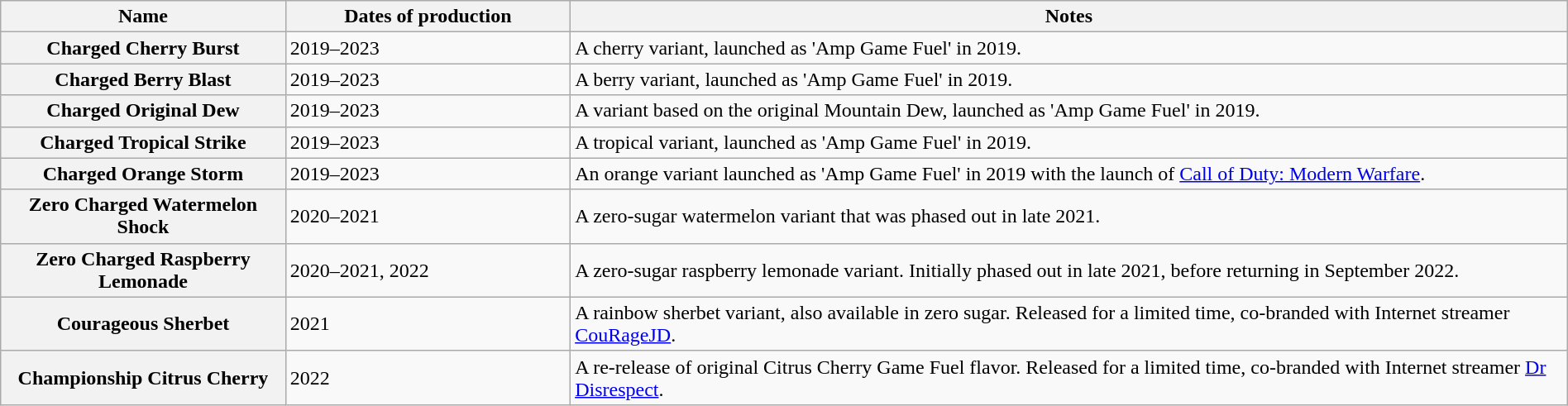<table class="wikitable" style="text-align:left; width:100%;">
<tr>
<th style="width:10%;">Name</th>
<th style="width:10%;">Dates of production</th>
<th style="width:35%;">Notes</th>
</tr>
<tr>
<th>Charged Cherry Burst</th>
<td>2019–2023</td>
<td>A cherry variant, launched as 'Amp Game Fuel' in 2019.</td>
</tr>
<tr>
<th>Charged Berry Blast</th>
<td>2019–2023</td>
<td>A berry variant, launched as 'Amp Game Fuel' in 2019.</td>
</tr>
<tr>
<th>Charged Original Dew</th>
<td>2019–2023</td>
<td>A variant based on the original Mountain Dew, launched as 'Amp Game Fuel' in 2019.</td>
</tr>
<tr>
<th>Charged Tropical Strike</th>
<td>2019–2023</td>
<td>A tropical variant, launched as 'Amp Game Fuel' in 2019.</td>
</tr>
<tr>
<th>Charged Orange Storm</th>
<td>2019–2023</td>
<td>An orange variant launched as 'Amp Game Fuel' in 2019 with the launch of <a href='#'>Call of Duty: Modern Warfare</a>.</td>
</tr>
<tr>
<th>Zero Charged Watermelon Shock</th>
<td>2020–2021</td>
<td>A zero-sugar watermelon variant that was phased out in late 2021.</td>
</tr>
<tr>
<th>Zero Charged Raspberry Lemonade</th>
<td>2020–2021, 2022</td>
<td>A zero-sugar raspberry lemonade variant. Initially phased out in late 2021, before returning in September 2022.</td>
</tr>
<tr>
<th>Courageous Sherbet</th>
<td>2021</td>
<td>A rainbow sherbet variant, also available in zero sugar. Released for a limited time, co-branded with Internet streamer <a href='#'>CouRageJD</a>.</td>
</tr>
<tr>
<th>Championship Citrus Cherry</th>
<td>2022</td>
<td>A re-release of original Citrus Cherry Game Fuel flavor. Released for a limited time, co-branded with Internet streamer <a href='#'>Dr Disrespect</a>.</td>
</tr>
</table>
